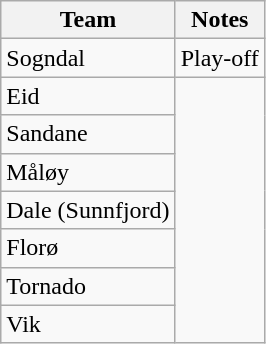<table class="wikitable">
<tr>
<th>Team</th>
<th>Notes</th>
</tr>
<tr>
<td>Sogndal</td>
<td>Play-off</td>
</tr>
<tr>
<td>Eid</td>
</tr>
<tr>
<td>Sandane</td>
</tr>
<tr>
<td>Måløy</td>
</tr>
<tr>
<td>Dale (Sunnfjord)</td>
</tr>
<tr>
<td>Florø</td>
</tr>
<tr>
<td>Tornado</td>
</tr>
<tr>
<td>Vik</td>
</tr>
</table>
